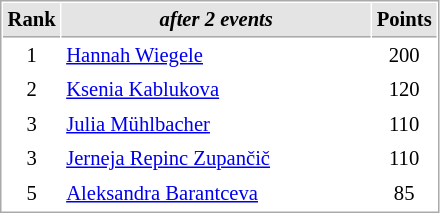<table cellspacing="1" cellpadding="3" style="border:1px solid #AAAAAA;font-size:86%">
<tr bgcolor="#E4E4E4">
<th style="border-bottom:1px solid #AAAAAA" width=10>Rank</th>
<th style="border-bottom:1px solid #AAAAAA" width=200><em>after 2 events</em></th>
<th style="border-bottom:1px solid #AAAAAA" width=20>Points</th>
</tr>
<tr>
<td align=center>1</td>
<td> <a href='#'>Hannah Wiegele</a></td>
<td align=center>200</td>
</tr>
<tr>
<td align=center>2</td>
<td> <a href='#'>Ksenia Kablukova</a></td>
<td align=center>120</td>
</tr>
<tr>
<td align=center>3</td>
<td> <a href='#'>Julia Mühlbacher</a></td>
<td align=center>110</td>
</tr>
<tr>
<td align=center>3</td>
<td> <a href='#'>Jerneja Repinc Zupančič</a></td>
<td align=center>110</td>
</tr>
<tr>
<td align=center>5</td>
<td> <a href='#'>Aleksandra Barantceva</a></td>
<td align=center>85</td>
</tr>
</table>
